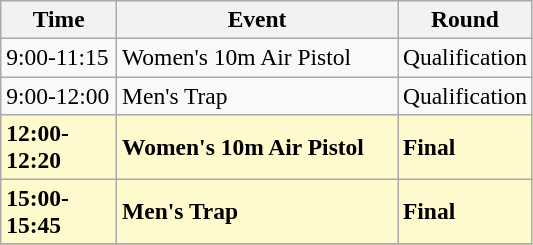<table class=wikitable style="font-size:98%;">
<tr>
<th width=70px>Time</th>
<th width=180px>Event</th>
<th width=70px>Round</th>
</tr>
<tr>
<td>9:00-11:15</td>
<td>Women's 10m Air Pistol</td>
<td>Qualification</td>
</tr>
<tr>
<td>9:00-12:00</td>
<td>Men's Trap</td>
<td>Qualification</td>
</tr>
<tr bgcolor=lemonchiffon>
<td><strong>12:00-12:20</strong></td>
<td><strong>Women's 10m Air Pistol</strong></td>
<td><strong>Final</strong></td>
</tr>
<tr bgcolor=lemonchiffon>
<td><strong>15:00-15:45</strong></td>
<td><strong>Men's Trap</strong></td>
<td><strong>Final</strong></td>
</tr>
<tr>
</tr>
</table>
